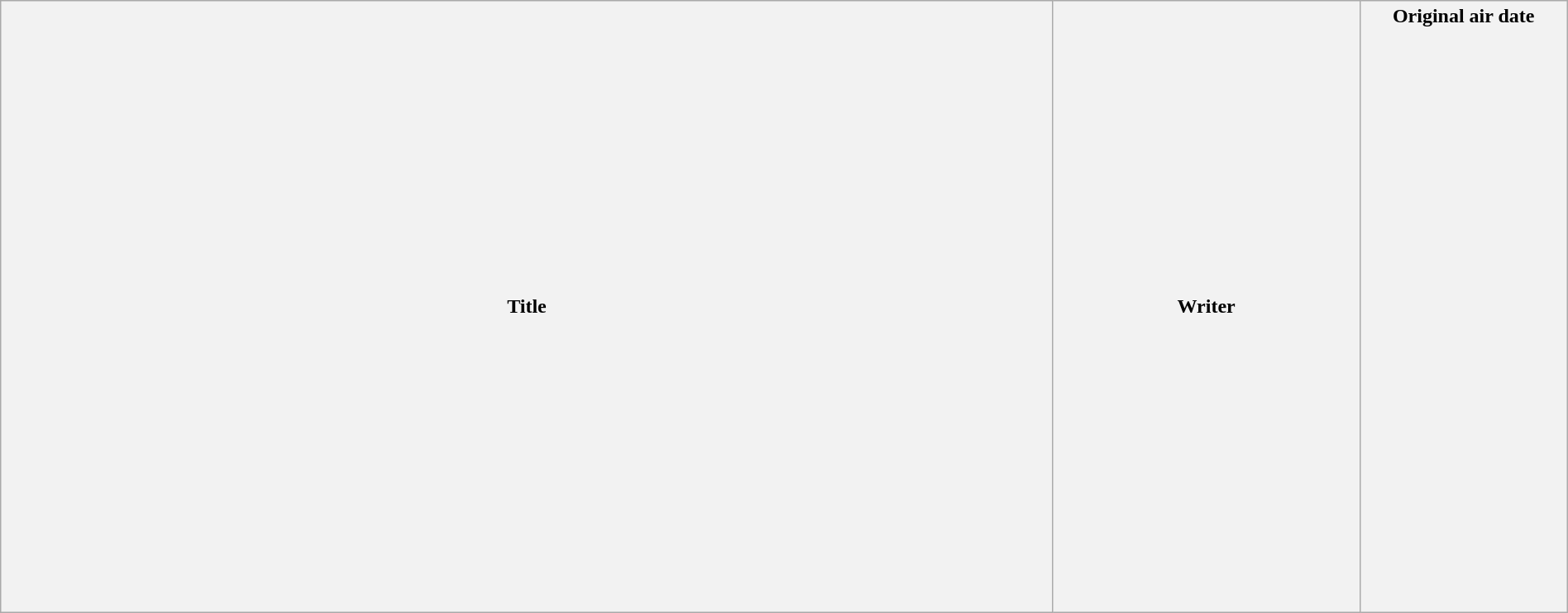<table class="wikitable plainrowheaders" style="width:100%; margin:auto;">
<tr>
<th>Title</th>
<th style="width:15em;">Writer</th>
<th style="width:10em;">Original air date<br><br><br><br><br><br><br><br><br><br><br><br><br><br><br><br><br><br><br><br><br><br><br><br><br><br><br></th>
</tr>
</table>
